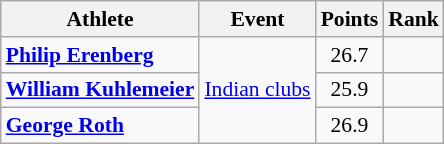<table class="wikitable" style="font-size:90%">
<tr>
<th>Athlete</th>
<th>Event</th>
<th>Points</th>
<th>Rank</th>
</tr>
<tr align=center>
<td align=left><strong><a href='#'>Philip Erenberg</a></strong></td>
<td align=left rowspan=3><a href='#'>Indian clubs</a></td>
<td>26.7</td>
<td></td>
</tr>
<tr align=center>
<td align=left><strong><a href='#'>William Kuhlemeier</a></strong></td>
<td>25.9</td>
<td></td>
</tr>
<tr align=center>
<td align=left><strong><a href='#'>George Roth</a></strong></td>
<td>26.9</td>
<td></td>
</tr>
</table>
